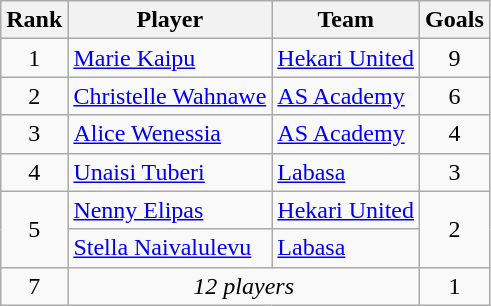<table class="wikitable" style="text-align:center">
<tr>
<th>Rank</th>
<th>Player</th>
<th>Team</th>
<th>Goals</th>
</tr>
<tr>
<td>1</td>
<td align=left> <a href='#'>Marie Kaipu</a></td>
<td align=left> <a href='#'>Hekari United</a></td>
<td>9</td>
</tr>
<tr>
<td>2</td>
<td align=left> <a href='#'>Christelle Wahnawe</a></td>
<td align=left> <a href='#'>AS Academy</a></td>
<td>6</td>
</tr>
<tr>
<td>3</td>
<td align=left> <a href='#'>Alice Wenessia</a></td>
<td align=left> <a href='#'>AS Academy</a></td>
<td>4</td>
</tr>
<tr>
<td>4</td>
<td align=left> <a href='#'>Unaisi Tuberi</a></td>
<td align=left> <a href='#'>Labasa</a></td>
<td>3</td>
</tr>
<tr>
<td rowspan="2">5</td>
<td align=left> <a href='#'>Nenny Elipas</a></td>
<td align=left> <a href='#'>Hekari United</a></td>
<td rowspan="2">2</td>
</tr>
<tr>
<td align=left> <a href='#'>Stella Naivalulevu</a></td>
<td align=left> <a href='#'>Labasa</a></td>
</tr>
<tr>
<td>7</td>
<td colspan="2"><em>12 players</em></td>
<td>1</td>
</tr>
</table>
